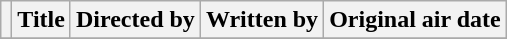<table class="wikitable">
<tr>
<th></th>
<th>Title</th>
<th>Directed by</th>
<th>Written by</th>
<th>Original air date</th>
</tr>
<tr>
</tr>
</table>
